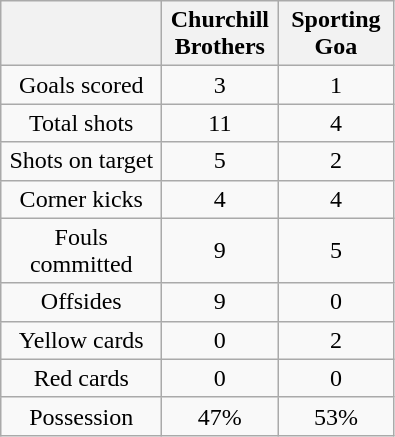<table class="wikitable" style="text-align: center">
<tr>
<th width=100></th>
<th width=70>Churchill Brothers</th>
<th width=70>Sporting Goa</th>
</tr>
<tr>
<td>Goals scored</td>
<td>3</td>
<td>1</td>
</tr>
<tr>
<td>Total shots</td>
<td>11</td>
<td>4</td>
</tr>
<tr>
<td>Shots on target</td>
<td>5</td>
<td>2</td>
</tr>
<tr>
<td>Corner kicks</td>
<td>4</td>
<td>4</td>
</tr>
<tr>
<td>Fouls committed</td>
<td>9</td>
<td>5</td>
</tr>
<tr>
<td>Offsides</td>
<td>9</td>
<td>0</td>
</tr>
<tr>
<td>Yellow cards</td>
<td>0</td>
<td>2</td>
</tr>
<tr>
<td>Red cards</td>
<td>0</td>
<td>0</td>
</tr>
<tr>
<td>Possession</td>
<td>47%</td>
<td>53%</td>
</tr>
</table>
